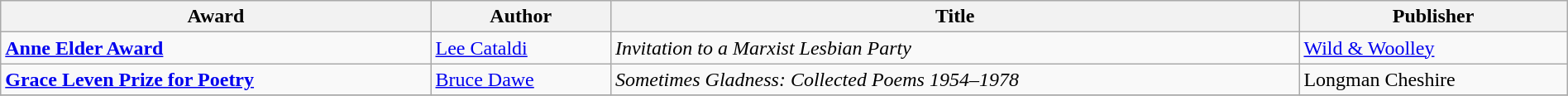<table class="wikitable" width=100%>
<tr>
<th>Award</th>
<th>Author</th>
<th>Title</th>
<th>Publisher</th>
</tr>
<tr>
<td><strong><a href='#'>Anne Elder Award</a></strong></td>
<td><a href='#'>Lee Cataldi</a></td>
<td><em>Invitation to a Marxist Lesbian Party</em></td>
<td><a href='#'>Wild & Woolley</a></td>
</tr>
<tr>
<td><strong><a href='#'>Grace Leven Prize for Poetry</a></strong></td>
<td><a href='#'>Bruce Dawe</a></td>
<td><em>Sometimes Gladness: Collected Poems 1954–1978</em></td>
<td>Longman Cheshire</td>
</tr>
<tr>
</tr>
</table>
